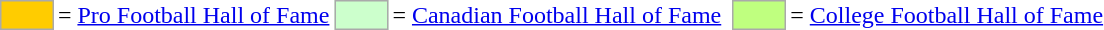<table style="margin:0.2em auto">
<tr>
<td style="background-color:#FFCC00; border:1px solid #aaaaaa; width:2em;"></td>
<td>= <a href='#'>Pro Football Hall of Fame</a></td>
<td style="background-color:#CCFFCC; border:1px solid #aaaaaa; width:2em;"></td>
<td>= <a href='#'>Canadian Football Hall of Fame</a></td>
<td></td>
<td style="background-color:#BFFF7F; border:1px solid #aaaaaa; width:2em;"></td>
<td>= <a href='#'>College Football Hall of Fame</a></td>
<td></td>
</tr>
</table>
